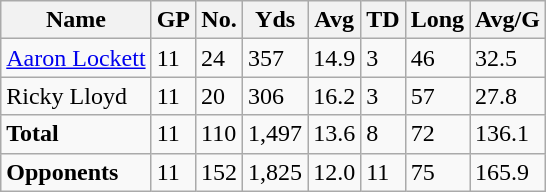<table class="wikitable" style="white-space:nowrap;">
<tr>
<th>Name</th>
<th>GP</th>
<th>No.</th>
<th>Yds</th>
<th>Avg</th>
<th>TD</th>
<th>Long</th>
<th>Avg/G</th>
</tr>
<tr>
<td><a href='#'>Aaron Lockett</a></td>
<td>11</td>
<td>24</td>
<td>357</td>
<td>14.9</td>
<td>3</td>
<td>46</td>
<td>32.5</td>
</tr>
<tr>
<td>Ricky Lloyd</td>
<td>11</td>
<td>20</td>
<td>306</td>
<td>16.2</td>
<td>3</td>
<td>57</td>
<td>27.8</td>
</tr>
<tr>
<td><strong>Total</strong></td>
<td>11</td>
<td>110</td>
<td>1,497</td>
<td>13.6</td>
<td>8</td>
<td>72</td>
<td>136.1</td>
</tr>
<tr>
<td><strong>Opponents</strong></td>
<td>11</td>
<td>152</td>
<td>1,825</td>
<td>12.0</td>
<td>11</td>
<td>75</td>
<td>165.9</td>
</tr>
</table>
